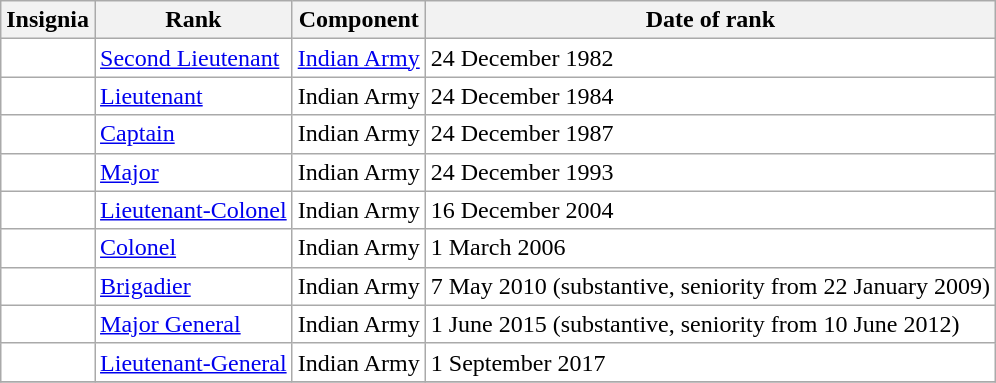<table class="wikitable" style="background:white">
<tr>
<th>Insignia</th>
<th>Rank</th>
<th>Component</th>
<th>Date of rank</th>
</tr>
<tr>
<td align="center"></td>
<td><a href='#'>Second Lieutenant</a></td>
<td><a href='#'>Indian Army</a></td>
<td>24 December 1982</td>
</tr>
<tr>
<td align="center"></td>
<td><a href='#'>Lieutenant</a></td>
<td>Indian Army</td>
<td>24 December 1984</td>
</tr>
<tr>
<td align="center"></td>
<td><a href='#'>Captain</a></td>
<td>Indian Army</td>
<td>24 December 1987</td>
</tr>
<tr>
<td align="center"></td>
<td><a href='#'>Major</a></td>
<td>Indian Army</td>
<td>24 December 1993</td>
</tr>
<tr>
<td align="center"></td>
<td><a href='#'>Lieutenant-Colonel</a></td>
<td>Indian Army</td>
<td>16 December 2004</td>
</tr>
<tr>
<td align="center"></td>
<td><a href='#'>Colonel</a></td>
<td>Indian Army</td>
<td>1 March 2006</td>
</tr>
<tr>
<td align="center"></td>
<td><a href='#'>Brigadier</a></td>
<td>Indian Army</td>
<td>7 May 2010 (substantive, seniority from 22 January 2009)</td>
</tr>
<tr>
<td align="center"></td>
<td><a href='#'>Major General</a></td>
<td>Indian Army</td>
<td>1 June 2015 (substantive, seniority from 10 June 2012)</td>
</tr>
<tr>
<td align="center"></td>
<td><a href='#'>Lieutenant-General</a></td>
<td>Indian Army</td>
<td>1 September 2017</td>
</tr>
<tr>
</tr>
</table>
